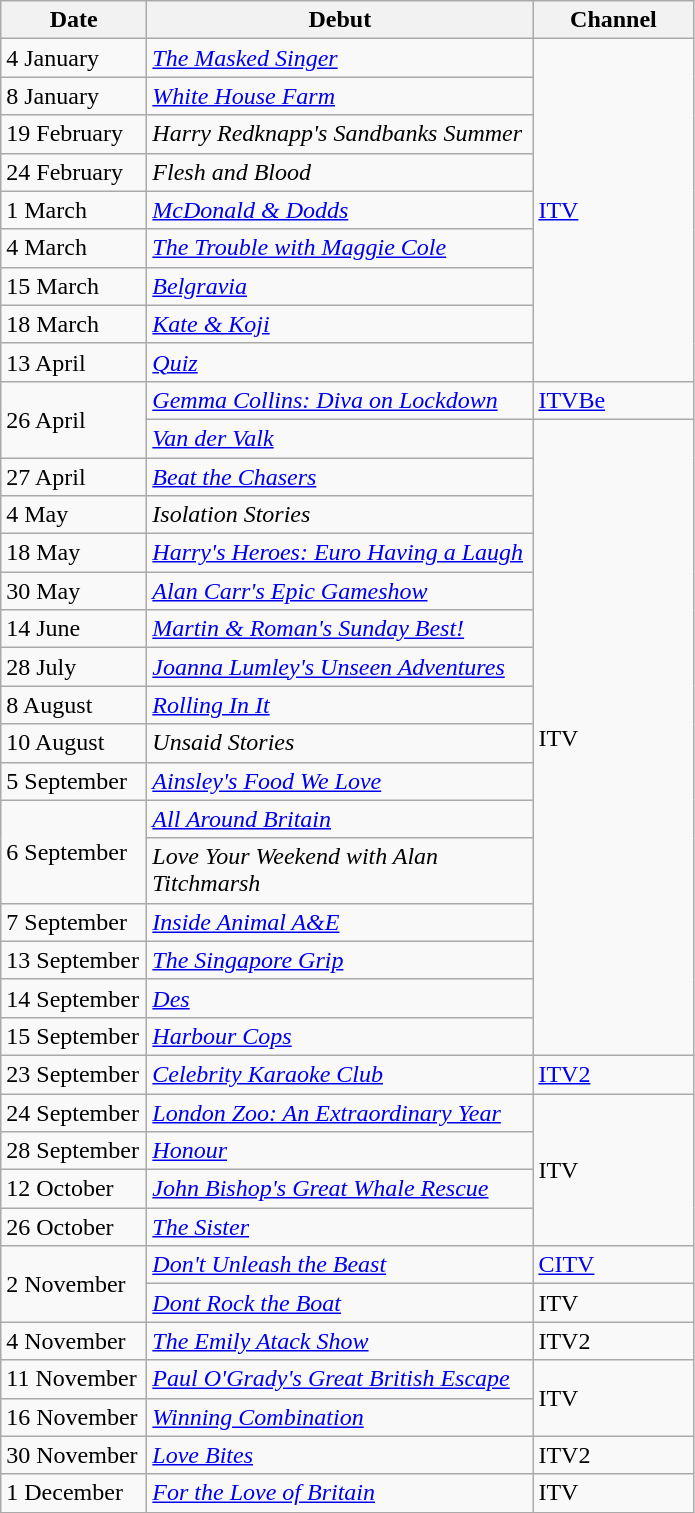<table class="wikitable">
<tr>
<th width=90>Date</th>
<th width=250>Debut</th>
<th width=100>Channel</th>
</tr>
<tr>
<td>4 January</td>
<td><em><a href='#'>The Masked Singer</a></em></td>
<td rowspan="9"><a href='#'>ITV</a></td>
</tr>
<tr>
<td>8 January</td>
<td><em><a href='#'>White House Farm</a></em></td>
</tr>
<tr>
<td>19 February</td>
<td><em>Harry Redknapp's Sandbanks Summer</em></td>
</tr>
<tr>
<td>24 February</td>
<td><em>Flesh and Blood</em></td>
</tr>
<tr>
<td>1 March</td>
<td><em><a href='#'>McDonald & Dodds</a></em></td>
</tr>
<tr>
<td>4 March</td>
<td><em><a href='#'>The Trouble with Maggie Cole</a></em></td>
</tr>
<tr>
<td>15 March</td>
<td><em><a href='#'>Belgravia</a></em></td>
</tr>
<tr>
<td>18 March</td>
<td><em><a href='#'>Kate & Koji</a></em></td>
</tr>
<tr>
<td>13 April</td>
<td><em><a href='#'>Quiz</a></em></td>
</tr>
<tr>
<td rowspan="2">26 April</td>
<td><em><a href='#'>Gemma Collins: Diva on Lockdown</a></em></td>
<td><a href='#'>ITVBe</a></td>
</tr>
<tr>
<td><em><a href='#'>Van der Valk</a></em></td>
<td rowspan="16">ITV</td>
</tr>
<tr>
<td>27 April</td>
<td><em><a href='#'>Beat the Chasers</a></em></td>
</tr>
<tr>
<td>4 May</td>
<td><em>Isolation Stories</em></td>
</tr>
<tr>
<td>18 May</td>
<td><em><a href='#'>Harry's Heroes: Euro Having a Laugh</a></em></td>
</tr>
<tr>
<td>30 May</td>
<td><em><a href='#'>Alan Carr's Epic Gameshow</a></em></td>
</tr>
<tr>
<td>14 June</td>
<td><em><a href='#'>Martin & Roman's Sunday Best!</a></em></td>
</tr>
<tr>
<td>28 July</td>
<td><em><a href='#'>Joanna Lumley's Unseen Adventures</a></em></td>
</tr>
<tr>
<td>8 August</td>
<td><em><a href='#'>Rolling In It</a></em></td>
</tr>
<tr>
<td>10 August</td>
<td><em>Unsaid Stories</em></td>
</tr>
<tr>
<td>5 September</td>
<td><em><a href='#'>Ainsley's Food We Love</a></em></td>
</tr>
<tr>
<td rowspan="2">6 September</td>
<td><em><a href='#'>All Around Britain</a></em></td>
</tr>
<tr>
<td><em>Love Your Weekend with Alan Titchmarsh</em></td>
</tr>
<tr>
<td>7 September</td>
<td><em><a href='#'>Inside Animal A&E</a></em></td>
</tr>
<tr>
<td>13 September</td>
<td><em><a href='#'>The Singapore Grip</a></em></td>
</tr>
<tr>
<td>14 September</td>
<td><em><a href='#'>Des</a></em></td>
</tr>
<tr>
<td>15 September</td>
<td><em><a href='#'>Harbour Cops</a></em></td>
</tr>
<tr>
<td>23 September</td>
<td><em><a href='#'>Celebrity Karaoke Club</a></em></td>
<td><a href='#'>ITV2</a></td>
</tr>
<tr>
<td>24 September</td>
<td><em><a href='#'>London Zoo: An Extraordinary Year</a></em></td>
<td rowspan="4">ITV</td>
</tr>
<tr>
<td>28 September</td>
<td><em><a href='#'>Honour</a></em></td>
</tr>
<tr>
<td>12 October</td>
<td><em><a href='#'>John Bishop's Great Whale Rescue</a></em></td>
</tr>
<tr>
<td>26 October</td>
<td><em><a href='#'>The Sister</a></em></td>
</tr>
<tr>
<td rowspan="2">2 November</td>
<td><em><a href='#'>Don't Unleash the Beast</a></em></td>
<td><a href='#'>CITV</a></td>
</tr>
<tr>
<td><em><a href='#'>Dont Rock the Boat</a></em></td>
<td>ITV</td>
</tr>
<tr>
<td>4 November</td>
<td><em><a href='#'>The Emily Atack Show</a></em></td>
<td>ITV2</td>
</tr>
<tr>
<td>11 November</td>
<td><em><a href='#'>Paul O'Grady's Great British Escape</a></em></td>
<td rowspan="2">ITV</td>
</tr>
<tr>
<td>16 November</td>
<td><em><a href='#'>Winning Combination</a></em></td>
</tr>
<tr>
<td>30 November</td>
<td><em><a href='#'>Love Bites</a></em></td>
<td>ITV2</td>
</tr>
<tr>
<td>1 December</td>
<td><em><a href='#'>For the Love of Britain</a></em></td>
<td>ITV</td>
</tr>
</table>
